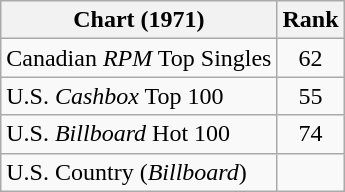<table class="wikitable sortable">
<tr>
<th>Chart (1971)</th>
<th>Rank</th>
</tr>
<tr>
<td>Canadian <em>RPM</em> Top Singles</td>
<td style="text-align:center;">62</td>
</tr>
<tr>
<td>U.S. <em>Cashbox</em> Top 100</td>
<td style="text-align:center;">55</td>
</tr>
<tr>
<td>U.S. <em>Billboard</em> Hot 100</td>
<td style="text-align:center;">74</td>
</tr>
<tr>
<td>U.S. Country (<em>Billboard</em>)</td>
<td></td>
</tr>
</table>
